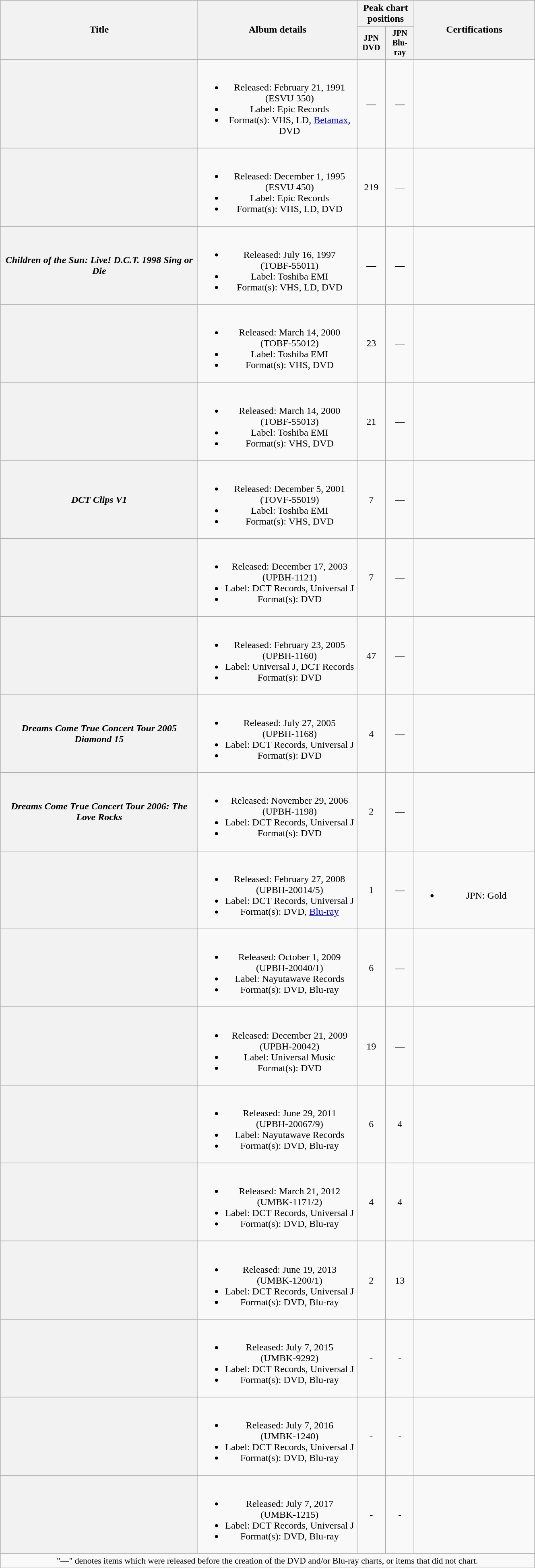<table class="wikitable plainrowheaders" style="text-align:center;">
<tr>
<th style="width:20em;" rowspan="2">Title</th>
<th style="width:16em;" rowspan="2">Album details</th>
<th colspan="2">Peak chart positions</th>
<th style="width:12em;" rowspan="2">Certifications</th>
</tr>
<tr>
<th style="width:3em;font-size:85%;">JPN DVD<br></th>
<th style="width:3em;font-size:85%;">JPN Blu-ray<br></th>
</tr>
<tr>
<th scope="row"></th>
<td><br><ul><li>Released: February 21, 1991<br><span>(ESVU 350)</span></li><li>Label: Epic Records</li><li>Format(s): VHS, LD, <a href='#'>Betamax</a>, DVD</li></ul></td>
<td>—</td>
<td>—</td>
<td></td>
</tr>
<tr>
<th scope="row"></th>
<td><br><ul><li>Released: December 1, 1995<br><span>(ESVU 450)</span></li><li>Label: Epic Records</li><li>Format(s): VHS, LD, DVD</li></ul></td>
<td>219</td>
<td>—</td>
<td></td>
</tr>
<tr>
<th scope="row"><em>Children of the Sun: Live! D.C.T. 1998 Sing or Die</em></th>
<td><br><ul><li>Released: July 16, 1997<br><span>(TOBF-55011)</span></li><li>Label: Toshiba EMI</li><li>Format(s): VHS, LD, DVD</li></ul></td>
<td>—</td>
<td>—</td>
<td></td>
</tr>
<tr>
<th scope="row"></th>
<td><br><ul><li>Released: March 14, 2000<br><span>(TOBF-55012)</span></li><li>Label: Toshiba EMI</li><li>Format(s): VHS, DVD</li></ul></td>
<td>23</td>
<td>—</td>
<td></td>
</tr>
<tr>
<th scope="row"></th>
<td><br><ul><li>Released: March 14, 2000<br><span>(TOBF-55013)</span></li><li>Label: Toshiba EMI</li><li>Format(s): VHS, DVD</li></ul></td>
<td>21</td>
<td>—</td>
<td></td>
</tr>
<tr>
<th scope="row"><em>DCT Clips V1</em></th>
<td><br><ul><li>Released: December 5, 2001<br><span>(TOVF-55019)</span></li><li>Label: Toshiba EMI</li><li>Format(s): VHS, DVD</li></ul></td>
<td>7</td>
<td>—</td>
<td></td>
</tr>
<tr>
<th scope="row"></th>
<td><br><ul><li>Released: December 17, 2003<br><span>(UPBH-1121)</span></li><li>Label: DCT Records, Universal J</li><li>Format(s): DVD</li></ul></td>
<td>7</td>
<td>—</td>
<td></td>
</tr>
<tr>
<th scope="row"></th>
<td><br><ul><li>Released: February 23, 2005<br><span>(UPBH-1160)</span></li><li>Label: Universal J, DCT Records</li><li>Format(s): DVD</li></ul></td>
<td>47</td>
<td>—</td>
<td></td>
</tr>
<tr>
<th scope="row"><em>Dreams Come True Concert Tour 2005 Diamond 15</em></th>
<td><br><ul><li>Released: July 27, 2005<br><span>(UPBH-1168)</span></li><li>Label: DCT Records, Universal J</li><li>Format(s): DVD</li></ul></td>
<td>4</td>
<td>—</td>
<td></td>
</tr>
<tr>
<th scope="row"><em>Dreams Come True Concert Tour 2006: The Love Rocks</em></th>
<td><br><ul><li>Released: November 29, 2006<br><span>(UPBH-1198)</span></li><li>Label: DCT Records, Universal J</li><li>Format(s): DVD</li></ul></td>
<td>2</td>
<td>—</td>
<td></td>
</tr>
<tr>
<th scope="row"></th>
<td><br><ul><li>Released: February 27, 2008<br><span>(UPBH-20014/5)</span></li><li>Label: DCT Records, Universal J</li><li>Format(s): DVD, <a href='#'>Blu-ray</a></li></ul></td>
<td>1</td>
<td>—</td>
<td><br><ul><li>JPN: Gold</li></ul></td>
</tr>
<tr>
<th scope="row"></th>
<td><br><ul><li>Released: October 1, 2009<br><span>(UPBH-20040/1)</span></li><li>Label: Nayutawave Records</li><li>Format(s): DVD, Blu-ray</li></ul></td>
<td>6</td>
<td>—</td>
<td></td>
</tr>
<tr>
<th scope="row"></th>
<td><br><ul><li>Released: December 21, 2009<br><span>(UPBH-20042)</span></li><li>Label: Universal Music</li><li>Format(s): DVD</li></ul></td>
<td>19</td>
<td>—</td>
<td></td>
</tr>
<tr>
<th scope="row"></th>
<td><br><ul><li>Released: June 29, 2011<br><span>(UPBH-20067/9)</span></li><li>Label: Nayutawave Records</li><li>Format(s): DVD, Blu-ray</li></ul></td>
<td>6</td>
<td>4</td>
<td></td>
</tr>
<tr>
<th scope="row"></th>
<td><br><ul><li>Released: March 21, 2012<br><span>(UMBK-1171/2)</span></li><li>Label: DCT Records, Universal J</li><li>Format(s): DVD, Blu-ray</li></ul></td>
<td>4</td>
<td>4</td>
<td></td>
</tr>
<tr>
<th scope="row"></th>
<td><br><ul><li>Released: June 19, 2013<br><span>(UMBK-1200/1)</span></li><li>Label: DCT Records, Universal J</li><li>Format(s): DVD, Blu-ray</li></ul></td>
<td>2</td>
<td>13</td>
<td></td>
</tr>
<tr>
<th scope="row"></th>
<td><br><ul><li>Released: July 7, 2015<br><span>(UMBK-9292)</span></li><li>Label: DCT Records, Universal J</li><li>Format(s): DVD, Blu-ray</li></ul></td>
<td>-</td>
<td>-</td>
<td></td>
</tr>
<tr>
<th scope="row"></th>
<td><br><ul><li>Released: July 7, 2016<br><span>(UMBK-1240)</span></li><li>Label: DCT Records, Universal J</li><li>Format(s): DVD, Blu-ray</li></ul></td>
<td>-</td>
<td>-</td>
<td></td>
</tr>
<tr>
<th scope="row"></th>
<td><br><ul><li>Released: July 7, 2017<br><span>(UMBK-1215)</span></li><li>Label: DCT Records, Universal J</li><li>Format(s): DVD, Blu-ray</li></ul></td>
<td>-</td>
<td>-</td>
<td></td>
</tr>
<tr>
<td colspan="6" align="center" style="font-size:90%;">"—" denotes items which were released before the creation of the DVD and/or Blu-ray charts, or items that did not chart.</td>
</tr>
</table>
